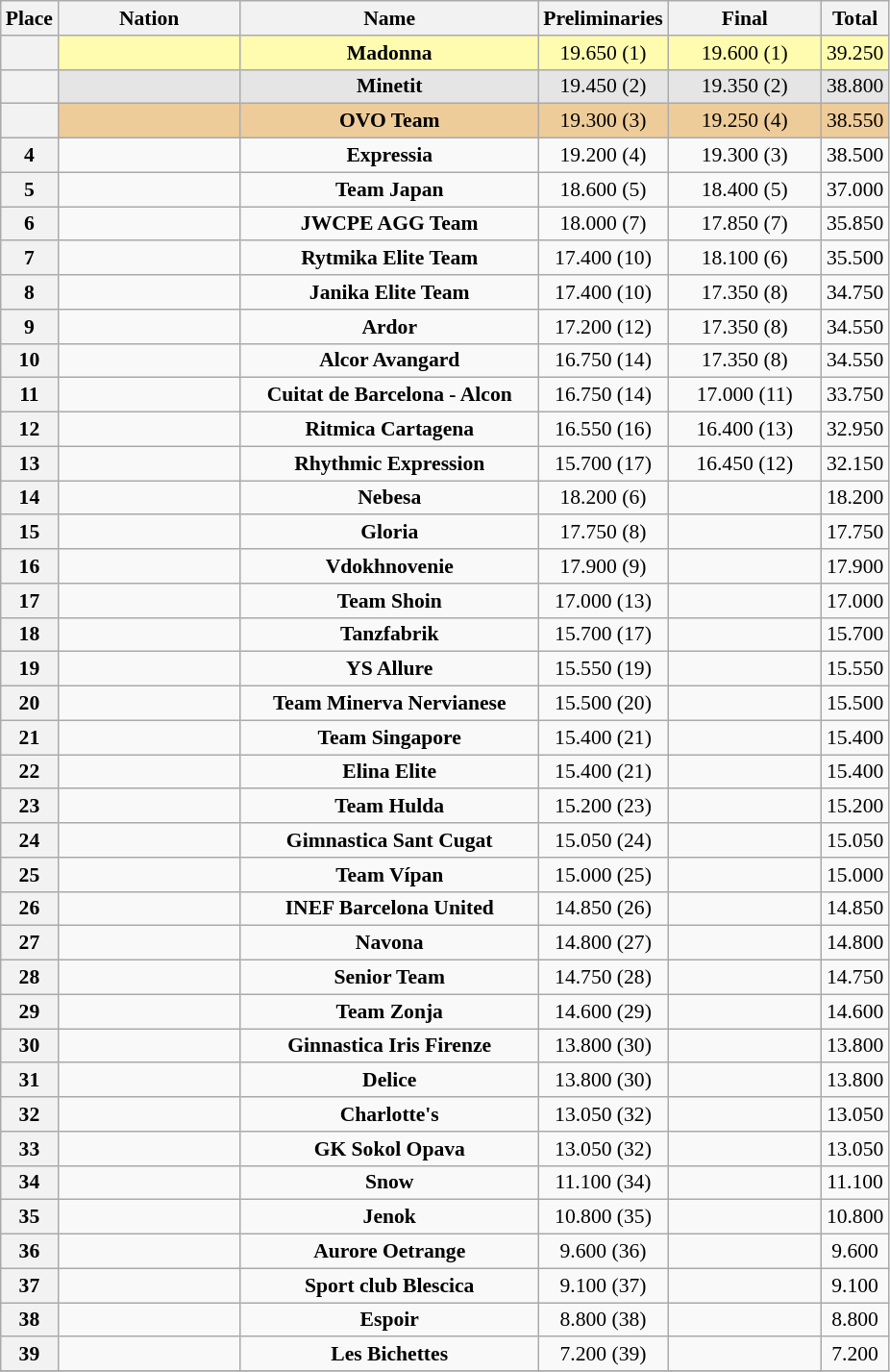<table class="wikitable sortable" style="text-align:center; font-size:90%">
<tr>
<th scope="col" style="width:20px;">Place</th>
<th ! scope="col" style="width:120px;">Nation</th>
<th ! scope="col" style="width:200px;">Name</th>
<th ! scope="col" style="width:60px;">Preliminaries</th>
<th ! scope="col" style="width:100px;">Final</th>
<th ! scope=col>Total</th>
</tr>
<tr bgcolor=fffcaf>
<th scope=row></th>
<td align=left></td>
<td><strong>Madonna</strong></td>
<td>19.650 (1)</td>
<td>19.600 (1)</td>
<td>39.250</td>
</tr>
<tr bgcolor=e5e5e5>
<th scope=row></th>
<td align=left></td>
<td><strong>Minetit</strong></td>
<td>19.450 (2)</td>
<td>19.350 (2)</td>
<td>38.800</td>
</tr>
<tr bgcolor=eecc99>
<th scope=row></th>
<td align=left></td>
<td><strong>OVO Team</strong></td>
<td>19.300 (3)</td>
<td>19.250 (4)</td>
<td>38.550</td>
</tr>
<tr>
<th scope=row>4</th>
<td align=left></td>
<td><strong>Expressia</strong></td>
<td>19.200 (4)</td>
<td>19.300 (3)</td>
<td>38.500</td>
</tr>
<tr>
<th scope=row>5</th>
<td align=left></td>
<td><strong>Team Japan</strong></td>
<td>18.600 (5)</td>
<td>18.400 (5)</td>
<td>37.000</td>
</tr>
<tr>
<th scope=row>6</th>
<td align=left></td>
<td><strong>JWCPE AGG Team</strong></td>
<td>18.000 (7)</td>
<td>17.850 (7)</td>
<td>35.850</td>
</tr>
<tr>
<th scope=row>7</th>
<td align=left></td>
<td><strong>Rytmika Elite Team</strong></td>
<td>17.400 (10)</td>
<td>18.100 (6)</td>
<td>35.500</td>
</tr>
<tr>
<th scope=row>8</th>
<td align=left></td>
<td><strong>Janika Elite Team</strong></td>
<td>17.400 (10)</td>
<td>17.350 (8)</td>
<td>34.750</td>
</tr>
<tr>
<th scope=row>9</th>
<td align=left></td>
<td><strong>Ardor</strong></td>
<td>17.200 (12)</td>
<td>17.350 (8)</td>
<td>34.550</td>
</tr>
<tr>
<th scope=row>10</th>
<td align=left></td>
<td><strong>Alcor Avangard</strong></td>
<td>16.750 (14)</td>
<td>17.350 (8)</td>
<td>34.550</td>
</tr>
<tr>
<th scope=row>11</th>
<td align=left></td>
<td><strong>Cuitat de Barcelona - Alcon</strong></td>
<td>16.750 (14)</td>
<td>17.000 (11)</td>
<td>33.750</td>
</tr>
<tr>
<th scope=row>12</th>
<td align=left></td>
<td><strong>Ritmica Cartagena</strong></td>
<td>16.550 (16)</td>
<td>16.400 (13)</td>
<td>32.950</td>
</tr>
<tr>
<th scope=row>13</th>
<td align=left></td>
<td><strong>Rhythmic Expression</strong></td>
<td>15.700 (17)</td>
<td>16.450 (12)</td>
<td>32.150</td>
</tr>
<tr>
<th scope=row>14</th>
<td align=left></td>
<td><strong>Nebesa</strong></td>
<td>18.200 (6)</td>
<td></td>
<td>18.200</td>
</tr>
<tr>
<th scope=row>15</th>
<td align=left></td>
<td><strong>Gloria</strong></td>
<td>17.750 (8)</td>
<td></td>
<td>17.750</td>
</tr>
<tr>
<th scope=row>16</th>
<td align=left></td>
<td><strong>Vdokhnovenie</strong></td>
<td>17.900 (9)</td>
<td></td>
<td>17.900</td>
</tr>
<tr>
<th scope=row>17</th>
<td align=left></td>
<td><strong>Team Shoin</strong></td>
<td>17.000 (13)</td>
<td></td>
<td>17.000</td>
</tr>
<tr>
<th scope=row>18</th>
<td align=left></td>
<td><strong>Tanzfabrik</strong></td>
<td>15.700 (17)</td>
<td></td>
<td>15.700</td>
</tr>
<tr>
<th scope=row>19</th>
<td align=left></td>
<td><strong>YS Allure</strong></td>
<td>15.550 (19)</td>
<td></td>
<td>15.550</td>
</tr>
<tr>
<th scope=row>20</th>
<td align=left></td>
<td><strong>Team Minerva Nervianese</strong></td>
<td>15.500 (20)</td>
<td></td>
<td>15.500</td>
</tr>
<tr>
<th scope=row>21</th>
<td align=left></td>
<td><strong>Team Singapore</strong></td>
<td>15.400 (21)</td>
<td></td>
<td>15.400</td>
</tr>
<tr>
<th scope=row>22</th>
<td align=left></td>
<td><strong>Elina Elite</strong></td>
<td>15.400 (21)</td>
<td></td>
<td>15.400</td>
</tr>
<tr>
<th scope=row>23</th>
<td align=left></td>
<td><strong>Team Hulda</strong></td>
<td>15.200 (23)</td>
<td></td>
<td>15.200</td>
</tr>
<tr>
<th scope=row>24</th>
<td align=left></td>
<td><strong>Gimnastica Sant Cugat</strong></td>
<td>15.050 (24)</td>
<td></td>
<td>15.050</td>
</tr>
<tr>
<th scope=row>25</th>
<td align=left></td>
<td><strong>Team Vípan</strong></td>
<td>15.000 (25)</td>
<td></td>
<td>15.000</td>
</tr>
<tr>
<th scope=row>26</th>
<td align=left></td>
<td><strong>INEF Barcelona United</strong></td>
<td>14.850 (26)</td>
<td></td>
<td>14.850</td>
</tr>
<tr>
<th scope=row>27</th>
<td align=left></td>
<td><strong>Navona</strong></td>
<td>14.800 (27)</td>
<td></td>
<td>14.800</td>
</tr>
<tr>
<th scope=row>28</th>
<td align=left></td>
<td><strong>Senior Team</strong></td>
<td>14.750 (28)</td>
<td></td>
<td>14.750</td>
</tr>
<tr>
<th scope=row>29</th>
<td align=left></td>
<td><strong>Team Zonja</strong></td>
<td>14.600 (29)</td>
<td></td>
<td>14.600</td>
</tr>
<tr>
<th scope=row>30</th>
<td align=left></td>
<td><strong>Ginnastica Iris Firenze</strong></td>
<td>13.800 (30)</td>
<td></td>
<td>13.800</td>
</tr>
<tr>
<th scope=row>31</th>
<td align=left></td>
<td><strong>Delice</strong></td>
<td>13.800 (30)</td>
<td></td>
<td>13.800</td>
</tr>
<tr>
<th scope=row>32</th>
<td align=left></td>
<td><strong>Charlotte's</strong></td>
<td>13.050 (32)</td>
<td></td>
<td>13.050</td>
</tr>
<tr>
<th scope=row>33</th>
<td align=left></td>
<td><strong>GK Sokol Opava</strong></td>
<td>13.050 (32)</td>
<td></td>
<td>13.050</td>
</tr>
<tr>
<th scope=row>34</th>
<td align=left></td>
<td><strong>Snow</strong></td>
<td>11.100 (34)</td>
<td></td>
<td>11.100</td>
</tr>
<tr>
<th scope=row>35</th>
<td align=left></td>
<td><strong>Jenok</strong></td>
<td>10.800 (35)</td>
<td></td>
<td>10.800</td>
</tr>
<tr>
<th scope=row>36</th>
<td align=left></td>
<td><strong>Aurore Oetrange</strong></td>
<td>9.600 (36)</td>
<td></td>
<td>9.600</td>
</tr>
<tr>
<th scope=row>37</th>
<td align=left></td>
<td><strong>Sport club Blescica</strong></td>
<td>9.100 (37)</td>
<td></td>
<td>9.100</td>
</tr>
<tr>
<th scope=row>38</th>
<td align=left></td>
<td><strong>Espoir</strong></td>
<td>8.800 (38)</td>
<td></td>
<td>8.800</td>
</tr>
<tr>
<th scope=row>39</th>
<td align=left></td>
<td><strong>Les Bichettes</strong></td>
<td>7.200 (39)</td>
<td></td>
<td>7.200</td>
</tr>
<tr>
</tr>
</table>
